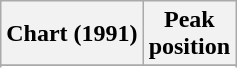<table class="wikitable sortable">
<tr>
<th align="left">Chart (1991)</th>
<th align="center">Peak<br>position</th>
</tr>
<tr>
</tr>
<tr>
</tr>
</table>
